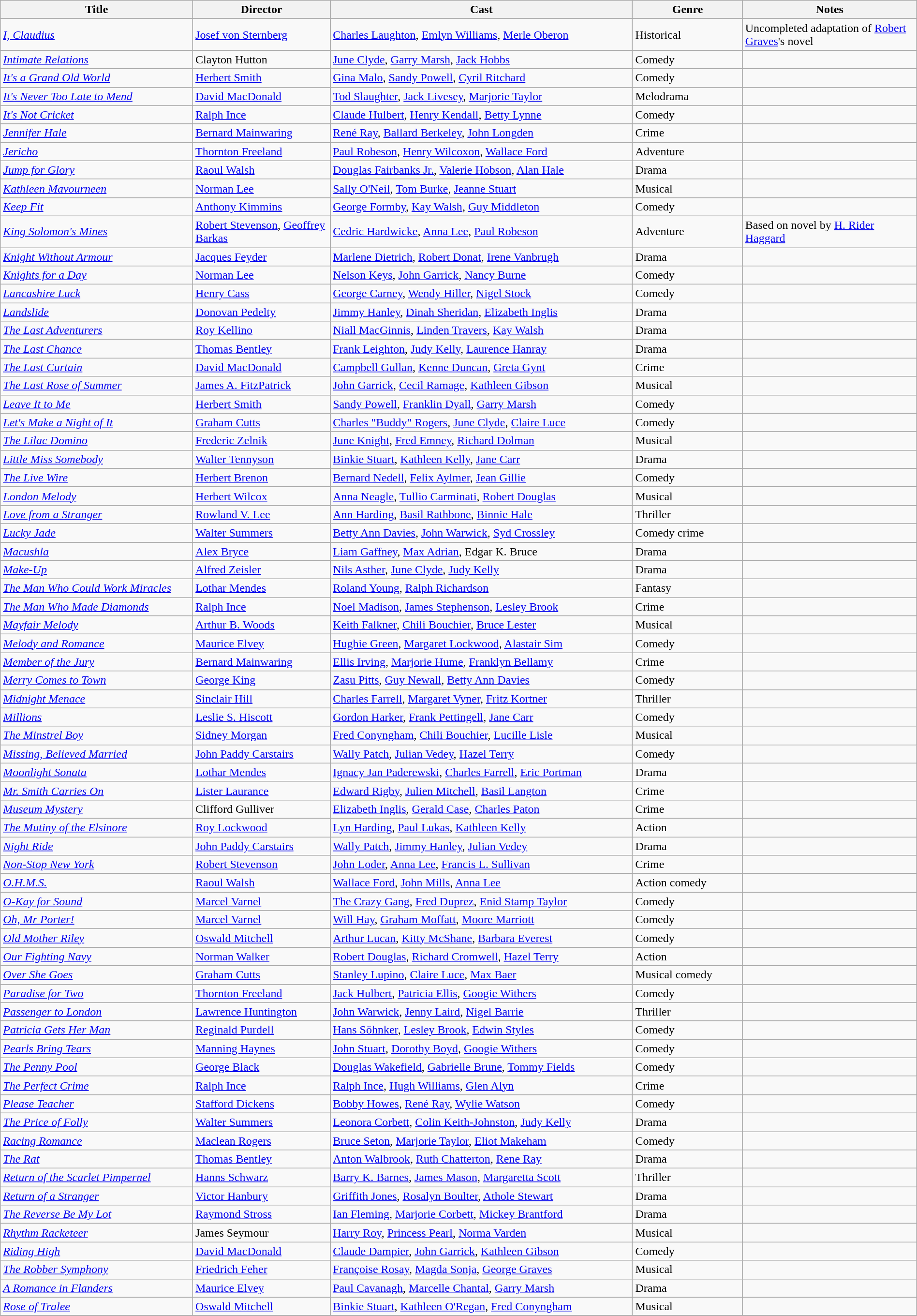<table class="wikitable" style="width:100%;">
<tr>
<th style="width:21%;">Title</th>
<th style="width:15%;">Director</th>
<th style="width:33%;">Cast</th>
<th style="width:12%;">Genre</th>
<th style="width:19%;">Notes</th>
</tr>
<tr>
<td><em><a href='#'>I, Claudius</a></em></td>
<td><a href='#'>Josef von Sternberg</a></td>
<td><a href='#'>Charles Laughton</a>, <a href='#'>Emlyn Williams</a>, <a href='#'>Merle Oberon</a></td>
<td>Historical</td>
<td>Uncompleted adaptation of <a href='#'>Robert Graves</a>'s novel</td>
</tr>
<tr>
<td><em><a href='#'>Intimate Relations</a></em></td>
<td>Clayton Hutton</td>
<td><a href='#'>June Clyde</a>, <a href='#'>Garry Marsh</a>, <a href='#'>Jack Hobbs</a></td>
<td>Comedy</td>
<td></td>
</tr>
<tr>
<td><em><a href='#'>It's a Grand Old World</a></em></td>
<td><a href='#'>Herbert Smith</a></td>
<td><a href='#'>Gina Malo</a>, <a href='#'>Sandy Powell</a>, <a href='#'>Cyril Ritchard</a></td>
<td>Comedy</td>
<td></td>
</tr>
<tr>
<td><em><a href='#'>It's Never Too Late to Mend</a></em></td>
<td><a href='#'>David MacDonald</a></td>
<td><a href='#'>Tod Slaughter</a>, <a href='#'>Jack Livesey</a>, <a href='#'>Marjorie Taylor</a></td>
<td>Melodrama</td>
<td></td>
</tr>
<tr>
<td><em><a href='#'>It's Not Cricket</a></em></td>
<td><a href='#'>Ralph Ince</a></td>
<td><a href='#'>Claude Hulbert</a>, <a href='#'>Henry Kendall</a>, <a href='#'>Betty Lynne</a></td>
<td>Comedy</td>
<td></td>
</tr>
<tr>
<td><em><a href='#'>Jennifer Hale</a></em></td>
<td><a href='#'>Bernard Mainwaring</a></td>
<td><a href='#'>René Ray</a>, <a href='#'>Ballard Berkeley</a>, <a href='#'>John Longden</a></td>
<td>Crime</td>
<td></td>
</tr>
<tr>
<td><em><a href='#'>Jericho</a></em></td>
<td><a href='#'>Thornton Freeland</a></td>
<td><a href='#'>Paul Robeson</a>, <a href='#'>Henry Wilcoxon</a>, <a href='#'>Wallace Ford</a></td>
<td>Adventure</td>
<td></td>
</tr>
<tr>
<td><em><a href='#'>Jump for Glory</a></em></td>
<td><a href='#'>Raoul Walsh</a></td>
<td><a href='#'>Douglas Fairbanks Jr.</a>, <a href='#'>Valerie Hobson</a>, <a href='#'>Alan Hale</a></td>
<td>Drama</td>
<td></td>
</tr>
<tr>
<td><em><a href='#'>Kathleen Mavourneen</a></em></td>
<td><a href='#'>Norman Lee</a></td>
<td><a href='#'>Sally O'Neil</a>, <a href='#'>Tom Burke</a>, <a href='#'>Jeanne Stuart</a></td>
<td>Musical</td>
<td></td>
</tr>
<tr>
<td><em><a href='#'>Keep Fit</a></em></td>
<td><a href='#'>Anthony Kimmins</a></td>
<td><a href='#'>George Formby</a>, <a href='#'>Kay Walsh</a>, <a href='#'>Guy Middleton</a></td>
<td>Comedy</td>
<td></td>
</tr>
<tr>
<td><em><a href='#'>King Solomon's Mines</a></em></td>
<td><a href='#'>Robert Stevenson</a>, <a href='#'>Geoffrey Barkas</a></td>
<td><a href='#'>Cedric Hardwicke</a>, <a href='#'>Anna Lee</a>, <a href='#'>Paul Robeson</a></td>
<td>Adventure</td>
<td>Based on novel by <a href='#'>H. Rider Haggard</a></td>
</tr>
<tr>
<td><em><a href='#'>Knight Without Armour</a></em></td>
<td><a href='#'>Jacques Feyder</a></td>
<td><a href='#'>Marlene Dietrich</a>, <a href='#'>Robert Donat</a>, <a href='#'>Irene Vanbrugh</a></td>
<td>Drama</td>
<td></td>
</tr>
<tr>
<td><em><a href='#'>Knights for a Day</a></em></td>
<td><a href='#'>Norman Lee</a></td>
<td><a href='#'>Nelson Keys</a>, <a href='#'>John Garrick</a>, <a href='#'>Nancy Burne</a></td>
<td>Comedy</td>
<td></td>
</tr>
<tr>
<td><em><a href='#'>Lancashire Luck</a></em></td>
<td><a href='#'>Henry Cass</a></td>
<td><a href='#'>George Carney</a>, <a href='#'>Wendy Hiller</a>, <a href='#'>Nigel Stock</a></td>
<td>Comedy</td>
<td></td>
</tr>
<tr>
<td><em><a href='#'>Landslide</a></em></td>
<td><a href='#'>Donovan Pedelty</a></td>
<td><a href='#'>Jimmy Hanley</a>, <a href='#'>Dinah Sheridan</a>, <a href='#'>Elizabeth Inglis</a></td>
<td>Drama</td>
<td></td>
</tr>
<tr>
<td><em><a href='#'>The Last Adventurers</a></em></td>
<td><a href='#'>Roy Kellino</a></td>
<td><a href='#'>Niall MacGinnis</a>, <a href='#'>Linden Travers</a>, <a href='#'>Kay Walsh</a></td>
<td>Drama</td>
<td></td>
</tr>
<tr>
<td><em><a href='#'>The Last Chance</a></em></td>
<td><a href='#'>Thomas Bentley</a></td>
<td><a href='#'>Frank Leighton</a>, <a href='#'>Judy Kelly</a>, <a href='#'>Laurence Hanray</a></td>
<td>Drama</td>
<td></td>
</tr>
<tr>
<td><em><a href='#'>The Last Curtain</a></em></td>
<td><a href='#'>David MacDonald</a></td>
<td><a href='#'>Campbell Gullan</a>, <a href='#'>Kenne Duncan</a>, <a href='#'>Greta Gynt</a></td>
<td>Crime</td>
<td></td>
</tr>
<tr>
<td><em><a href='#'>The Last Rose of Summer</a></em></td>
<td><a href='#'>James A. FitzPatrick</a></td>
<td><a href='#'>John Garrick</a>, <a href='#'>Cecil Ramage</a>, <a href='#'>Kathleen Gibson</a></td>
<td>Musical</td>
<td></td>
</tr>
<tr>
<td><em><a href='#'>Leave It to Me</a></em></td>
<td><a href='#'>Herbert Smith</a></td>
<td><a href='#'>Sandy Powell</a>, <a href='#'>Franklin Dyall</a>, <a href='#'>Garry Marsh</a></td>
<td>Comedy</td>
<td></td>
</tr>
<tr>
<td><em><a href='#'>Let's Make a Night of It</a></em></td>
<td><a href='#'>Graham Cutts</a></td>
<td><a href='#'>Charles "Buddy" Rogers</a>, <a href='#'>June Clyde</a>, <a href='#'>Claire Luce</a></td>
<td>Comedy</td>
<td></td>
</tr>
<tr>
<td><em><a href='#'>The Lilac Domino</a></em></td>
<td><a href='#'>Frederic Zelnik</a></td>
<td><a href='#'>June Knight</a>, <a href='#'>Fred Emney</a>, <a href='#'>Richard Dolman</a></td>
<td>Musical</td>
<td></td>
</tr>
<tr>
<td><em><a href='#'>Little Miss Somebody</a></em></td>
<td><a href='#'>Walter Tennyson</a></td>
<td><a href='#'>Binkie Stuart</a>, <a href='#'>Kathleen Kelly</a>, <a href='#'>Jane Carr</a></td>
<td>Drama</td>
<td></td>
</tr>
<tr>
<td><em><a href='#'>The Live Wire</a></em></td>
<td><a href='#'>Herbert Brenon</a></td>
<td><a href='#'>Bernard Nedell</a>, <a href='#'>Felix Aylmer</a>, <a href='#'>Jean Gillie</a></td>
<td>Comedy</td>
<td></td>
</tr>
<tr>
<td><em><a href='#'>London Melody</a></em></td>
<td><a href='#'>Herbert Wilcox</a></td>
<td><a href='#'>Anna Neagle</a>, <a href='#'>Tullio Carminati</a>, <a href='#'>Robert Douglas</a></td>
<td>Musical</td>
<td></td>
</tr>
<tr>
<td><em><a href='#'>Love from a Stranger</a></em></td>
<td><a href='#'>Rowland V. Lee</a></td>
<td><a href='#'>Ann Harding</a>, <a href='#'>Basil Rathbone</a>, <a href='#'>Binnie Hale</a></td>
<td>Thriller</td>
<td></td>
</tr>
<tr>
<td><em><a href='#'>Lucky Jade</a></em></td>
<td><a href='#'>Walter Summers</a></td>
<td><a href='#'>Betty Ann Davies</a>, <a href='#'>John Warwick</a>, <a href='#'>Syd Crossley</a></td>
<td>Comedy crime</td>
<td></td>
</tr>
<tr>
<td><em><a href='#'>Macushla</a></em></td>
<td><a href='#'>Alex Bryce</a></td>
<td><a href='#'>Liam Gaffney</a>, <a href='#'>Max Adrian</a>, Edgar K. Bruce</td>
<td>Drama</td>
<td></td>
</tr>
<tr>
<td><em><a href='#'>Make-Up</a></em></td>
<td><a href='#'>Alfred Zeisler</a></td>
<td><a href='#'>Nils Asther</a>, <a href='#'>June Clyde</a>, <a href='#'>Judy Kelly</a></td>
<td>Drama</td>
<td></td>
</tr>
<tr>
<td><em><a href='#'>The Man Who Could Work Miracles</a></em></td>
<td><a href='#'>Lothar Mendes</a></td>
<td><a href='#'>Roland Young</a>, <a href='#'>Ralph Richardson</a></td>
<td>Fantasy</td>
<td></td>
</tr>
<tr>
<td><em><a href='#'>The Man Who Made Diamonds</a></em></td>
<td><a href='#'>Ralph Ince</a></td>
<td><a href='#'>Noel Madison</a>, <a href='#'>James Stephenson</a>, <a href='#'>Lesley Brook</a></td>
<td>Crime</td>
<td></td>
</tr>
<tr>
<td><em><a href='#'>Mayfair Melody</a></em></td>
<td><a href='#'>Arthur B. Woods</a></td>
<td><a href='#'>Keith Falkner</a>, <a href='#'>Chili Bouchier</a>, <a href='#'>Bruce Lester</a></td>
<td>Musical</td>
<td></td>
</tr>
<tr>
<td><em><a href='#'>Melody and Romance</a></em></td>
<td><a href='#'>Maurice Elvey</a></td>
<td><a href='#'>Hughie Green</a>, <a href='#'>Margaret Lockwood</a>, <a href='#'>Alastair Sim</a></td>
<td>Comedy</td>
<td></td>
</tr>
<tr>
<td><em><a href='#'>Member of the Jury</a></em></td>
<td><a href='#'>Bernard Mainwaring</a></td>
<td><a href='#'>Ellis Irving</a>, <a href='#'>Marjorie Hume</a>, <a href='#'>Franklyn Bellamy</a></td>
<td>Crime</td>
<td></td>
</tr>
<tr>
<td><em><a href='#'>Merry Comes to Town</a></em></td>
<td><a href='#'>George King</a></td>
<td><a href='#'>Zasu Pitts</a>, <a href='#'>Guy Newall</a>, <a href='#'>Betty Ann Davies</a></td>
<td>Comedy</td>
<td></td>
</tr>
<tr>
<td><em><a href='#'>Midnight Menace</a></em></td>
<td><a href='#'>Sinclair Hill</a></td>
<td><a href='#'>Charles Farrell</a>, <a href='#'>Margaret Vyner</a>, <a href='#'>Fritz Kortner</a></td>
<td>Thriller</td>
<td></td>
</tr>
<tr>
<td><em><a href='#'>Millions</a></em></td>
<td><a href='#'>Leslie S. Hiscott</a></td>
<td><a href='#'>Gordon Harker</a>, <a href='#'>Frank Pettingell</a>, <a href='#'>Jane Carr</a></td>
<td>Comedy</td>
<td></td>
</tr>
<tr>
<td><em><a href='#'>The Minstrel Boy</a></em></td>
<td><a href='#'>Sidney Morgan</a></td>
<td><a href='#'>Fred Conyngham</a>, <a href='#'>Chili Bouchier</a>, <a href='#'>Lucille Lisle</a></td>
<td>Musical</td>
<td></td>
</tr>
<tr>
<td><em><a href='#'>Missing, Believed Married</a></em></td>
<td><a href='#'>John Paddy Carstairs</a></td>
<td><a href='#'>Wally Patch</a>, <a href='#'>Julian Vedey</a>, <a href='#'>Hazel Terry</a></td>
<td>Comedy</td>
<td></td>
</tr>
<tr>
<td><em><a href='#'>Moonlight Sonata</a></em></td>
<td><a href='#'>Lothar Mendes</a></td>
<td><a href='#'>Ignacy Jan Paderewski</a>, <a href='#'>Charles Farrell</a>, <a href='#'>Eric Portman</a></td>
<td>Drama</td>
<td></td>
</tr>
<tr>
<td><em><a href='#'>Mr. Smith Carries On</a></em></td>
<td><a href='#'>Lister Laurance</a></td>
<td><a href='#'>Edward Rigby</a>, <a href='#'>Julien Mitchell</a>, <a href='#'>Basil Langton</a></td>
<td>Crime</td>
<td></td>
</tr>
<tr>
<td><em><a href='#'>Museum Mystery</a></em></td>
<td>Clifford Gulliver</td>
<td><a href='#'>Elizabeth Inglis</a>, <a href='#'>Gerald Case</a>, <a href='#'>Charles Paton</a></td>
<td>Crime</td>
<td></td>
</tr>
<tr>
<td><em><a href='#'>The Mutiny of the Elsinore</a></em></td>
<td><a href='#'>Roy Lockwood</a></td>
<td><a href='#'>Lyn Harding</a>, <a href='#'>Paul Lukas</a>, <a href='#'>Kathleen Kelly</a></td>
<td>Action</td>
<td></td>
</tr>
<tr>
<td><em><a href='#'>Night Ride</a></em></td>
<td><a href='#'>John Paddy Carstairs</a></td>
<td><a href='#'>Wally Patch</a>, <a href='#'>Jimmy Hanley</a>, <a href='#'>Julian Vedey</a></td>
<td>Drama</td>
<td></td>
</tr>
<tr>
<td><em><a href='#'>Non-Stop New York</a></em></td>
<td><a href='#'>Robert Stevenson</a></td>
<td><a href='#'>John Loder</a>, <a href='#'>Anna Lee</a>, <a href='#'>Francis L. Sullivan</a></td>
<td>Crime</td>
<td></td>
</tr>
<tr>
<td><em><a href='#'>O.H.M.S.</a></em></td>
<td><a href='#'>Raoul Walsh</a></td>
<td><a href='#'>Wallace Ford</a>, <a href='#'>John Mills</a>, <a href='#'>Anna Lee</a></td>
<td>Action comedy</td>
<td></td>
</tr>
<tr>
<td><em><a href='#'>O-Kay for Sound</a></em></td>
<td><a href='#'>Marcel Varnel</a></td>
<td><a href='#'>The Crazy Gang</a>, <a href='#'>Fred Duprez</a>, <a href='#'>Enid Stamp Taylor</a></td>
<td>Comedy</td>
</tr>
<tr>
<td><em><a href='#'>Oh, Mr Porter!</a></em></td>
<td><a href='#'>Marcel Varnel</a></td>
<td><a href='#'>Will Hay</a>, <a href='#'>Graham Moffatt</a>, <a href='#'>Moore Marriott</a></td>
<td>Comedy</td>
<td></td>
</tr>
<tr>
<td><em><a href='#'>Old Mother Riley</a></em></td>
<td><a href='#'>Oswald Mitchell</a></td>
<td><a href='#'>Arthur Lucan</a>, <a href='#'>Kitty McShane</a>, <a href='#'>Barbara Everest</a></td>
<td>Comedy</td>
<td></td>
</tr>
<tr>
<td><em><a href='#'>Our Fighting Navy</a></em></td>
<td><a href='#'>Norman Walker</a></td>
<td><a href='#'>Robert Douglas</a>, <a href='#'>Richard Cromwell</a>, <a href='#'>Hazel Terry</a></td>
<td>Action</td>
<td></td>
</tr>
<tr>
<td><em><a href='#'>Over She Goes</a></em></td>
<td><a href='#'>Graham Cutts</a></td>
<td><a href='#'>Stanley Lupino</a>, <a href='#'>Claire Luce</a>, <a href='#'>Max Baer</a></td>
<td>Musical comedy</td>
<td></td>
</tr>
<tr>
<td><em><a href='#'>Paradise for Two</a></em></td>
<td><a href='#'>Thornton Freeland</a></td>
<td><a href='#'>Jack Hulbert</a>, <a href='#'>Patricia Ellis</a>, <a href='#'>Googie Withers</a></td>
<td>Comedy</td>
<td></td>
</tr>
<tr>
<td><em><a href='#'>Passenger to London</a></em></td>
<td><a href='#'>Lawrence Huntington</a></td>
<td><a href='#'>John Warwick</a>, <a href='#'>Jenny Laird</a>, <a href='#'>Nigel Barrie</a></td>
<td>Thriller</td>
<td></td>
</tr>
<tr>
<td><em><a href='#'>Patricia Gets Her Man</a></em></td>
<td><a href='#'>Reginald Purdell</a></td>
<td><a href='#'>Hans Söhnker</a>, <a href='#'>Lesley Brook</a>, <a href='#'>Edwin Styles</a></td>
<td>Comedy</td>
<td></td>
</tr>
<tr>
<td><em><a href='#'>Pearls Bring Tears</a></em></td>
<td><a href='#'>Manning Haynes</a></td>
<td><a href='#'>John Stuart</a>, <a href='#'>Dorothy Boyd</a>, <a href='#'>Googie Withers</a></td>
<td>Comedy</td>
<td></td>
</tr>
<tr>
<td><em><a href='#'>The Penny Pool</a></em></td>
<td><a href='#'>George Black</a></td>
<td><a href='#'>Douglas Wakefield</a>, <a href='#'>Gabrielle Brune</a>, <a href='#'>Tommy Fields</a></td>
<td>Comedy</td>
<td></td>
</tr>
<tr>
<td><em><a href='#'>The Perfect Crime</a></em></td>
<td><a href='#'>Ralph Ince</a></td>
<td><a href='#'>Ralph Ince</a>, <a href='#'>Hugh Williams</a>, <a href='#'>Glen Alyn</a></td>
<td>Crime</td>
<td></td>
</tr>
<tr>
<td><em><a href='#'>Please Teacher</a></em></td>
<td><a href='#'>Stafford Dickens</a></td>
<td><a href='#'>Bobby Howes</a>, <a href='#'>René Ray</a>, <a href='#'>Wylie Watson</a></td>
<td>Comedy</td>
<td></td>
</tr>
<tr>
<td><em><a href='#'>The Price of Folly</a></em></td>
<td><a href='#'>Walter Summers</a></td>
<td><a href='#'>Leonora Corbett</a>, <a href='#'>Colin Keith-Johnston</a>, <a href='#'>Judy Kelly</a></td>
<td>Drama</td>
<td></td>
</tr>
<tr>
<td><em><a href='#'>Racing Romance</a></em></td>
<td><a href='#'>Maclean Rogers</a></td>
<td><a href='#'>Bruce Seton</a>, <a href='#'>Marjorie Taylor</a>, <a href='#'>Eliot Makeham</a></td>
<td>Comedy</td>
<td></td>
</tr>
<tr>
<td><em><a href='#'>The Rat</a></em></td>
<td><a href='#'>Thomas Bentley</a></td>
<td><a href='#'>Anton Walbrook</a>, <a href='#'>Ruth Chatterton</a>, <a href='#'>Rene Ray</a></td>
<td>Drama</td>
<td></td>
</tr>
<tr>
<td><em><a href='#'>Return of the Scarlet Pimpernel</a></em></td>
<td><a href='#'>Hanns Schwarz</a></td>
<td><a href='#'>Barry K. Barnes</a>, <a href='#'>James Mason</a>, <a href='#'>Margaretta Scott</a></td>
<td>Thriller</td>
<td></td>
</tr>
<tr>
<td><em><a href='#'>Return of a Stranger</a></em></td>
<td><a href='#'>Victor Hanbury</a></td>
<td><a href='#'>Griffith Jones</a>, <a href='#'>Rosalyn Boulter</a>, <a href='#'>Athole Stewart</a></td>
<td>Drama</td>
<td></td>
</tr>
<tr>
<td><em><a href='#'>The Reverse Be My Lot</a></em></td>
<td><a href='#'>Raymond Stross</a></td>
<td><a href='#'>Ian Fleming</a>, <a href='#'>Marjorie Corbett</a>, <a href='#'>Mickey Brantford</a></td>
<td>Drama</td>
<td></td>
</tr>
<tr>
<td><em><a href='#'>Rhythm Racketeer</a></em></td>
<td>James Seymour</td>
<td><a href='#'>Harry Roy</a>, <a href='#'>Princess Pearl</a>, <a href='#'>Norma Varden</a></td>
<td>Musical</td>
<td></td>
</tr>
<tr>
<td><em><a href='#'>Riding High</a></em></td>
<td><a href='#'>David MacDonald</a></td>
<td><a href='#'>Claude Dampier</a>, <a href='#'>John Garrick</a>, <a href='#'>Kathleen Gibson</a></td>
<td>Comedy</td>
<td></td>
</tr>
<tr>
<td><em><a href='#'>The Robber Symphony</a></em></td>
<td><a href='#'>Friedrich Feher</a></td>
<td><a href='#'>Françoise Rosay</a>, <a href='#'>Magda Sonja</a>, <a href='#'>George Graves</a></td>
<td>Musical</td>
<td></td>
</tr>
<tr>
<td><em><a href='#'>A Romance in Flanders</a></em></td>
<td><a href='#'>Maurice Elvey</a></td>
<td><a href='#'>Paul Cavanagh</a>, <a href='#'>Marcelle Chantal</a>, <a href='#'>Garry Marsh</a></td>
<td>Drama</td>
<td></td>
</tr>
<tr>
<td><em><a href='#'>Rose of Tralee</a></em></td>
<td><a href='#'>Oswald Mitchell</a></td>
<td><a href='#'>Binkie Stuart</a>, <a href='#'>Kathleen O'Regan</a>, <a href='#'>Fred Conyngham</a></td>
<td>Musical</td>
<td></td>
</tr>
<tr>
</tr>
</table>
